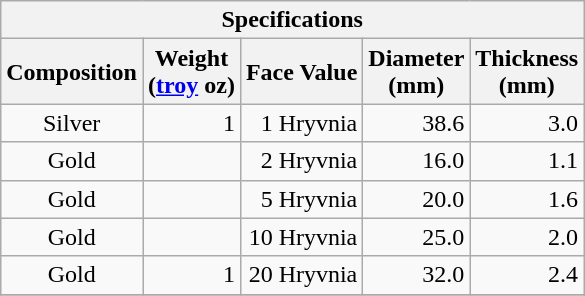<table class="wikitable" style="text-align:right";>
<tr>
<th colspan="5">Specifications</th>
</tr>
<tr>
<th>Composition</th>
<th>Weight<br>(<a href='#'>troy</a> oz)</th>
<th>Face Value</th>
<th>Diameter<br>(mm)</th>
<th>Thickness<br>(mm)</th>
</tr>
<tr>
<td style="text-align:center;">Silver</td>
<td>1</td>
<td>1 Hryvnia</td>
<td>38.6</td>
<td>3.0</td>
</tr>
<tr>
<td style="text-align:center;">Gold</td>
<td></td>
<td>2 Hryvnia</td>
<td>16.0</td>
<td>1.1</td>
</tr>
<tr>
<td style="text-align:center;">Gold</td>
<td></td>
<td>5 Hryvnia</td>
<td>20.0</td>
<td>1.6</td>
</tr>
<tr>
<td style="text-align:center;">Gold</td>
<td></td>
<td>10 Hryvnia</td>
<td>25.0</td>
<td>2.0</td>
</tr>
<tr>
<td style="text-align:center;">Gold</td>
<td>1</td>
<td>20 Hryvnia</td>
<td>32.0</td>
<td>2.4</td>
</tr>
<tr>
</tr>
</table>
